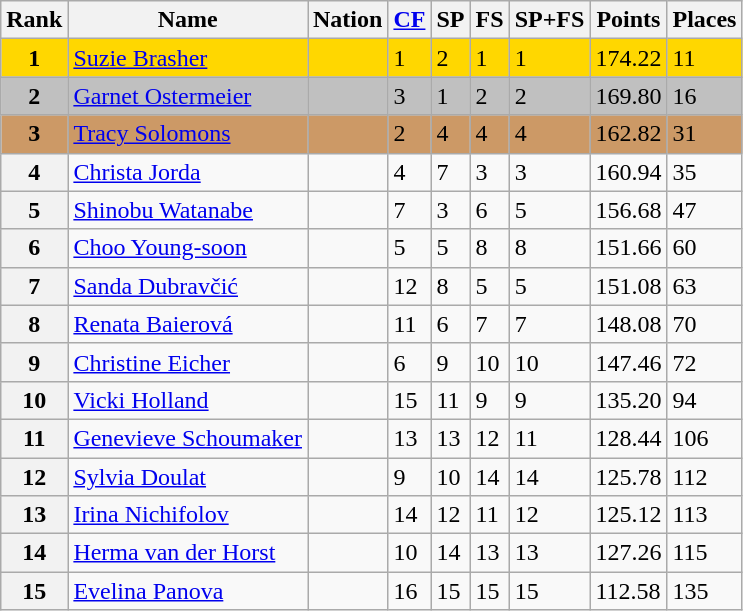<table class="wikitable">
<tr>
<th>Rank</th>
<th>Name</th>
<th>Nation</th>
<th><a href='#'>CF</a></th>
<th>SP</th>
<th>FS</th>
<th>SP+FS</th>
<th>Points</th>
<th>Places</th>
</tr>
<tr bgcolor=gold>
<td align=center><strong>1</strong></td>
<td><a href='#'>Suzie Brasher</a></td>
<td></td>
<td>1</td>
<td>2</td>
<td>1</td>
<td>1</td>
<td>174.22</td>
<td>11</td>
</tr>
<tr bgcolor=silver>
<td align=center><strong>2</strong></td>
<td><a href='#'>Garnet Ostermeier</a></td>
<td></td>
<td>3</td>
<td>1</td>
<td>2</td>
<td>2</td>
<td>169.80</td>
<td>16</td>
</tr>
<tr bgcolor=cc9966>
<td align=center><strong>3</strong></td>
<td><a href='#'>Tracy Solomons</a></td>
<td></td>
<td>2</td>
<td>4</td>
<td>4</td>
<td>4</td>
<td>162.82</td>
<td>31</td>
</tr>
<tr>
<th>4</th>
<td><a href='#'>Christa Jorda</a></td>
<td></td>
<td>4</td>
<td>7</td>
<td>3</td>
<td>3</td>
<td>160.94</td>
<td>35</td>
</tr>
<tr>
<th>5</th>
<td><a href='#'>Shinobu Watanabe</a></td>
<td></td>
<td>7</td>
<td>3</td>
<td>6</td>
<td>5</td>
<td>156.68</td>
<td>47</td>
</tr>
<tr>
<th>6</th>
<td><a href='#'>Choo Young-soon</a></td>
<td></td>
<td>5</td>
<td>5</td>
<td>8</td>
<td>8</td>
<td>151.66</td>
<td>60</td>
</tr>
<tr>
<th>7</th>
<td><a href='#'>Sanda Dubravčić</a></td>
<td></td>
<td>12</td>
<td>8</td>
<td>5</td>
<td>5</td>
<td>151.08</td>
<td>63</td>
</tr>
<tr>
<th>8</th>
<td><a href='#'>Renata Baierová</a></td>
<td></td>
<td>11</td>
<td>6</td>
<td>7</td>
<td>7</td>
<td>148.08</td>
<td>70</td>
</tr>
<tr>
<th>9</th>
<td><a href='#'>Christine Eicher</a></td>
<td></td>
<td>6</td>
<td>9</td>
<td>10</td>
<td>10</td>
<td>147.46</td>
<td>72</td>
</tr>
<tr>
<th>10</th>
<td><a href='#'>Vicki Holland</a></td>
<td></td>
<td>15</td>
<td>11</td>
<td>9</td>
<td>9</td>
<td>135.20</td>
<td>94</td>
</tr>
<tr>
<th>11</th>
<td><a href='#'>Genevieve Schoumaker</a></td>
<td></td>
<td>13</td>
<td>13</td>
<td>12</td>
<td>11</td>
<td>128.44</td>
<td>106</td>
</tr>
<tr>
<th>12</th>
<td><a href='#'>Sylvia Doulat</a></td>
<td></td>
<td>9</td>
<td>10</td>
<td>14</td>
<td>14</td>
<td>125.78</td>
<td>112</td>
</tr>
<tr>
<th>13</th>
<td><a href='#'>Irina Nichifolov</a></td>
<td></td>
<td>14</td>
<td>12</td>
<td>11</td>
<td>12</td>
<td>125.12</td>
<td>113</td>
</tr>
<tr>
<th>14</th>
<td><a href='#'>Herma van der Horst</a></td>
<td></td>
<td>10</td>
<td>14</td>
<td>13</td>
<td>13</td>
<td>127.26</td>
<td>115</td>
</tr>
<tr>
<th>15</th>
<td><a href='#'>Evelina Panova</a></td>
<td></td>
<td>16</td>
<td>15</td>
<td>15</td>
<td>15</td>
<td>112.58</td>
<td>135</td>
</tr>
</table>
